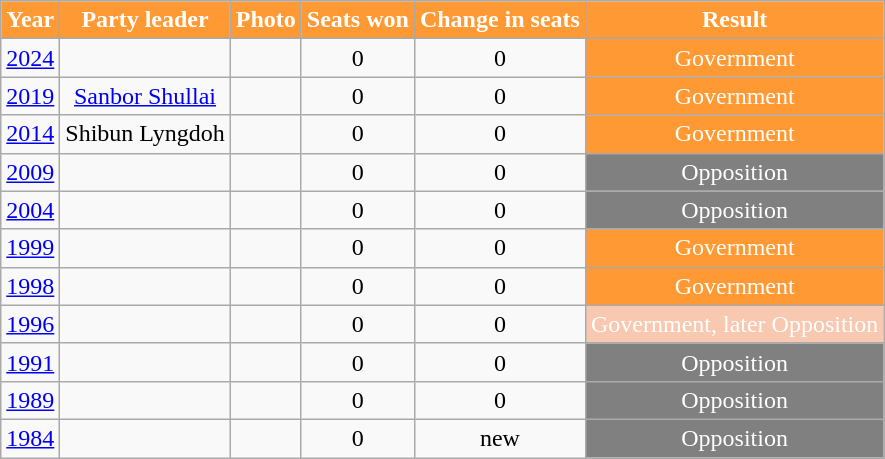<table class="wikitable sortable" style="text-align:center;">
<tr>
<th style="background-color:#FF9933; color:white">Year</th>
<th style="background-color:#FF9933; color:white">Party leader</th>
<th style="background-color:#FF9933; color:white">Photo</th>
<th style="background-color:#FF9933; color:white">Seats won</th>
<th style="background-color:#FF9933; color:white">Change in seats</th>
<th style="background-color:#FF9933; color:white">Result</th>
</tr>
<tr>
<td><a href='#'>2024</a></td>
<td></td>
<td></td>
<td>0</td>
<td> 0</td>
<td style="background-color:#FF9933; color:white">Government</td>
</tr>
<tr>
<td><a href='#'>2019</a></td>
<td><a href='#'>Sanbor Shullai</a></td>
<td></td>
<td>0</td>
<td> 0</td>
<td style="background-color:#FF9933; color:white">Government</td>
</tr>
<tr>
<td><a href='#'>2014</a></td>
<td>Shibun Lyngdoh</td>
<td></td>
<td>0</td>
<td> 0</td>
<td style="background-color:#FF9933; color:white">Government</td>
</tr>
<tr>
<td><a href='#'>2009</a></td>
<td></td>
<td></td>
<td>0</td>
<td> 0</td>
<td style="background-color:#808080; color:white">Opposition</td>
</tr>
<tr>
<td><a href='#'>2004</a></td>
<td></td>
<td></td>
<td>0</td>
<td> 0</td>
<td style="background-color:#808080; color:white">Opposition</td>
</tr>
<tr>
<td><a href='#'>1999</a></td>
<td></td>
<td></td>
<td>0</td>
<td> 0</td>
<td style="background-color:#FF9933; color:white">Government</td>
</tr>
<tr>
<td><a href='#'>1998</a></td>
<td></td>
<td></td>
<td>0</td>
<td> 0</td>
<td style="background-color:#FF9933; color:white">Government</td>
</tr>
<tr>
<td><a href='#'>1996</a></td>
<td></td>
<td></td>
<td>0</td>
<td> 0</td>
<td style="background-color:#F8C8B0; color:white">Government, later Opposition</td>
</tr>
<tr>
<td><a href='#'>1991</a></td>
<td></td>
<td></td>
<td>0</td>
<td> 0</td>
<td style="background-color:#808080; color:white">Opposition</td>
</tr>
<tr>
<td><a href='#'>1989</a></td>
<td></td>
<td></td>
<td>0</td>
<td> 0</td>
<td style="background-color:#808080; color:white">Opposition</td>
</tr>
<tr>
<td><a href='#'>1984</a></td>
<td></td>
<td></td>
<td>0</td>
<td>new</td>
<td style="background-color:#808080; color:white">Opposition</td>
</tr>
</table>
